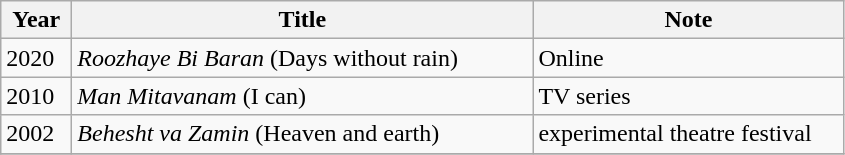<table class="wikitable">
<tr>
<th rowspan="1" style="width:40px;">Year</th>
<th rowspan="1" style="width:300px;">Title</th>
<th rowspan="1" style="width:200px;">Note</th>
</tr>
<tr>
<td>2020</td>
<td><em>Roozhaye Bi Baran</em> (Days without rain)</td>
<td>Online</td>
</tr>
<tr>
<td>2010</td>
<td><em>Man Mitavanam</em> (I can)</td>
<td>TV series</td>
</tr>
<tr>
<td>2002</td>
<td><em>Behesht va Zamin</em> (Heaven and earth)</td>
<td>experimental theatre festival</td>
</tr>
<tr>
</tr>
</table>
